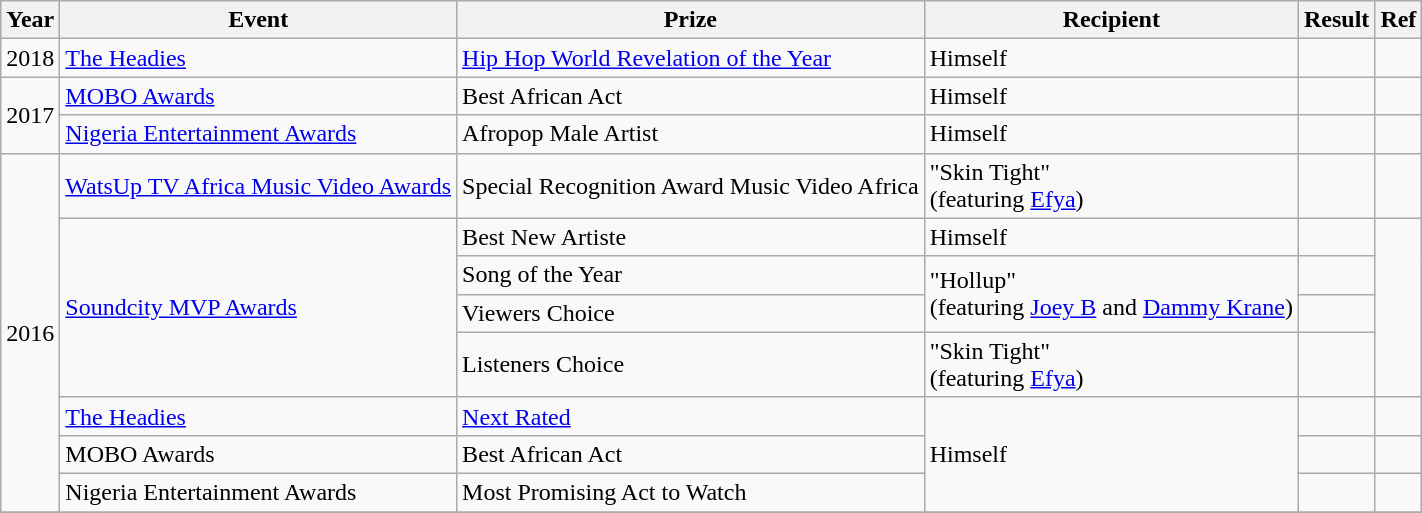<table class="wikitable">
<tr>
<th>Year</th>
<th>Event</th>
<th>Prize</th>
<th>Recipient</th>
<th>Result</th>
<th>Ref</th>
</tr>
<tr>
<td>2018</td>
<td><a href='#'>The Headies</a></td>
<td><a href='#'>Hip Hop World Revelation of the Year</a></td>
<td>Himself</td>
<td></td>
<td></td>
</tr>
<tr>
<td rowspan="2">2017</td>
<td><a href='#'>MOBO Awards</a></td>
<td>Best African Act</td>
<td>Himself</td>
<td></td>
<td></td>
</tr>
<tr>
<td><a href='#'>Nigeria Entertainment Awards</a></td>
<td>Afropop Male Artist</td>
<td>Himself</td>
<td></td>
<td></td>
</tr>
<tr>
<td rowspan="8">2016</td>
<td><a href='#'>WatsUp TV Africa Music Video Awards</a></td>
<td>Special Recognition Award Music Video Africa</td>
<td>"Skin Tight" <br><span>(featuring <a href='#'>Efya</a>)</span></td>
<td></td>
<td></td>
</tr>
<tr>
<td rowspan="4"><a href='#'>Soundcity MVP Awards</a></td>
<td>Best New Artiste</td>
<td>Himself</td>
<td></td>
<td rowspan="4"></td>
</tr>
<tr>
<td>Song of the Year</td>
<td rowspan="2">"Hollup" <br><span>(featuring <a href='#'>Joey B</a> and <a href='#'>Dammy Krane</a>)</span></td>
<td></td>
</tr>
<tr>
<td>Viewers Choice</td>
<td></td>
</tr>
<tr>
<td>Listeners Choice</td>
<td>"Skin Tight" <br><span>(featuring <a href='#'>Efya</a>)</span></td>
<td></td>
</tr>
<tr>
<td><a href='#'>The Headies</a></td>
<td><a href='#'>Next Rated</a></td>
<td rowspan="3">Himself</td>
<td></td>
<td></td>
</tr>
<tr>
<td>MOBO Awards</td>
<td>Best African Act</td>
<td></td>
<td></td>
</tr>
<tr>
<td>Nigeria Entertainment Awards</td>
<td>Most Promising Act to Watch</td>
<td></td>
<td></td>
</tr>
<tr>
</tr>
</table>
